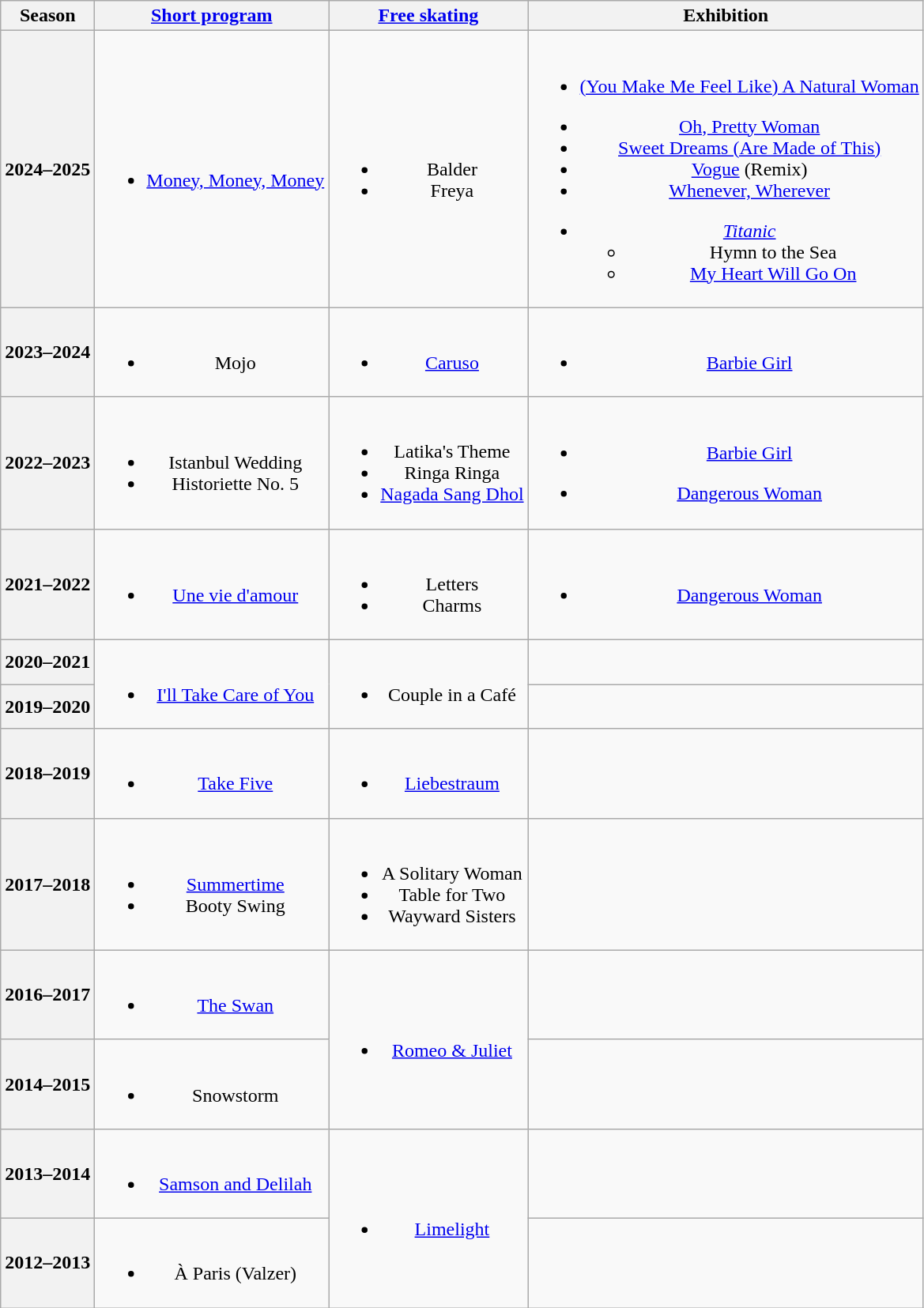<table class=wikitable style=text-align:center>
<tr>
<th>Season</th>
<th><a href='#'>Short program</a></th>
<th><a href='#'>Free skating</a></th>
<th>Exhibition</th>
</tr>
<tr>
<th>2024–2025 <br></th>
<td><br><ul><li><a href='#'>Money, Money, Money</a> <br> </li></ul></td>
<td><br><ul><li>Balder</li><li>Freya<br> </li></ul></td>
<td><br><ul><li><a href='#'>(You Make Me Feel Like) A Natural Woman</a> <br> </li></ul><ul><li><a href='#'>Oh, Pretty Woman</a> <br> </li><li><a href='#'>Sweet Dreams (Are Made of This)</a> <br> </li><li><a href='#'>Vogue</a> (Remix) <br> </li><li><a href='#'>Whenever, Wherever</a> <br> </li></ul><ul><li><em><a href='#'>Titanic</a></em><ul><li>Hymn to the Sea <br></li><li><a href='#'>My Heart Will Go On</a> <br></li></ul></li></ul></td>
</tr>
<tr>
<th>2023–2024 <br></th>
<td><br><ul><li>Mojo<br> </li></ul></td>
<td><br><ul><li><a href='#'>Caruso</a><br> </li></ul></td>
<td><br><ul><li><a href='#'>Barbie Girl</a> <br> </li></ul></td>
</tr>
<tr>
<th>2022–2023 <br></th>
<td><br><ul><li>Istanbul Wedding</li><li>Historiette No. 5<br> </li></ul></td>
<td><br><ul><li>Latika's Theme</li><li>Ringa Ringa <br> </li><li><a href='#'>Nagada Sang Dhol</a> <br> </li></ul></td>
<td><br><ul><li><a href='#'>Barbie Girl</a> <br> </li></ul><ul><li><a href='#'>Dangerous Woman</a> <br> </li></ul></td>
</tr>
<tr>
<th>2021–2022 <br></th>
<td><br><ul><li><a href='#'>Une vie d'amour</a> <br> </li></ul></td>
<td><br><ul><li>Letters</li><li>Charms <br> </li></ul></td>
<td><br><ul><li><a href='#'>Dangerous Woman</a> <br> </li></ul></td>
</tr>
<tr>
<th>2020–2021 <br></th>
<td rowspan="2"><br><ul><li><a href='#'>I'll Take Care of You</a> <br> </li></ul></td>
<td rowspan="2"><br><ul><li>Couple in a Café <br> </li></ul></td>
<td></td>
</tr>
<tr>
<th>2019–2020 <br></th>
<td></td>
</tr>
<tr>
<th>2018–2019 <br></th>
<td><br><ul><li><a href='#'>Take Five</a> <br> </li></ul></td>
<td><br><ul><li><a href='#'>Liebestraum</a> <br> </li></ul></td>
<td></td>
</tr>
<tr>
<th>2017–2018 <br></th>
<td><br><ul><li><a href='#'>Summertime</a> <br></li><li>Booty Swing <br></li></ul></td>
<td><br><ul><li>A Solitary Woman</li><li>Table for Two</li><li>Wayward Sisters <br> </li></ul></td>
<td></td>
</tr>
<tr>
<th>2016–2017 <br></th>
<td><br><ul><li><a href='#'>The Swan</a> <br></li></ul></td>
<td rowspan="2"><br><ul><li><a href='#'>Romeo & Juliet</a> <br></li></ul></td>
<td></td>
</tr>
<tr>
<th>2014–2015 <br></th>
<td><br><ul><li>Snowstorm <br></li></ul></td>
<td></td>
</tr>
<tr>
<th>2013–2014 <br></th>
<td><br><ul><li><a href='#'>Samson and Delilah</a> <br> </li></ul></td>
<td rowspan="2"><br><ul><li><a href='#'>Limelight</a> <br> </li></ul></td>
<td></td>
</tr>
<tr>
<th>2012–2013 <br></th>
<td><br><ul><li>À Paris (Valzer) <br> </li></ul></td>
<td></td>
</tr>
</table>
